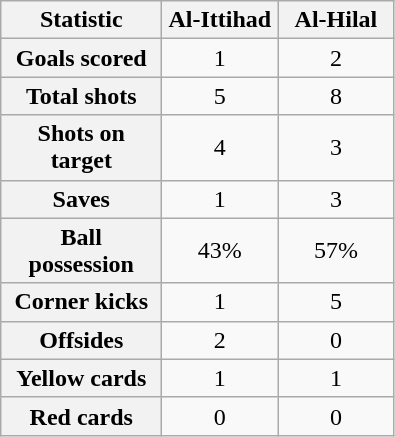<table class="wikitable plainrowheaders" style="text-align:center">
<tr>
<th scope="col" style="width:100px">Statistic</th>
<th scope="col" style="width:70px">Al-Ittihad</th>
<th scope="col" style="width:70px">Al-Hilal</th>
</tr>
<tr>
<th scope=row>Goals scored</th>
<td>1</td>
<td>2</td>
</tr>
<tr>
<th scope=row>Total shots</th>
<td>5</td>
<td>8</td>
</tr>
<tr>
<th scope=row>Shots on target</th>
<td>4</td>
<td>3</td>
</tr>
<tr>
<th scope=row>Saves</th>
<td>1</td>
<td>3</td>
</tr>
<tr>
<th scope=row>Ball possession</th>
<td>43%</td>
<td>57%</td>
</tr>
<tr>
<th scope=row>Corner kicks</th>
<td>1</td>
<td>5</td>
</tr>
<tr>
<th scope=row>Offsides</th>
<td>2</td>
<td>0</td>
</tr>
<tr>
<th scope=row>Yellow cards</th>
<td>1</td>
<td>1</td>
</tr>
<tr>
<th scope=row>Red cards</th>
<td>0</td>
<td>0</td>
</tr>
</table>
